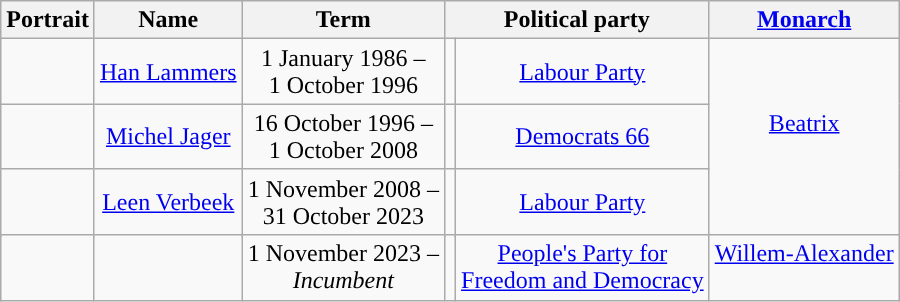<table class="wikitable" style="text-align: center;">
<tr>
<th>Portrait</th>
<th>Name<br></th>
<th>Term</th>
<th colspan=2>Political party</th>
<th><a href='#'>Monarch</a></th>
</tr>
<tr>
<td></td>
<td><a href='#'>Han Lammers</a><br></td>
<td>1 January 1986 – <br> 1 October 1996</td>
<td style="background-color: "></td>
<td><a href='#'>Labour Party</a></td>
<td rowspan=3><a href='#'>Beatrix</a><br><br></td>
</tr>
<tr>
<td></td>
<td><a href='#'>Michel Jager</a><br></td>
<td>16 October 1996 – <br> 1 October 2008</td>
<td style="background-color: "></td>
<td><a href='#'>Democrats 66</a></td>
</tr>
<tr style="height: 6ex;">
<td rowspan=2></td>
<td rowspan=2><a href='#'>Leen Verbeek</a><br></td>
<td rowspan=2>1 November 2008 – <br> 31 October 2023</td>
<td rowspan=2 style="background-color: "></td>
<td rowspan=2><a href='#'>Labour Party</a></td>
</tr>
<tr>
<td rowspan =2><a href='#'>Willem-Alexander</a><br><br></td>
</tr>
<tr>
<td></td>
<td><br></td>
<td>1 November 2023 – <br> <em>Incumbent</em></td>
<td style="background-color: "></td>
<td><a href='#'>People's Party for <br> Freedom and Democracy</a></td>
</tr>
</table>
